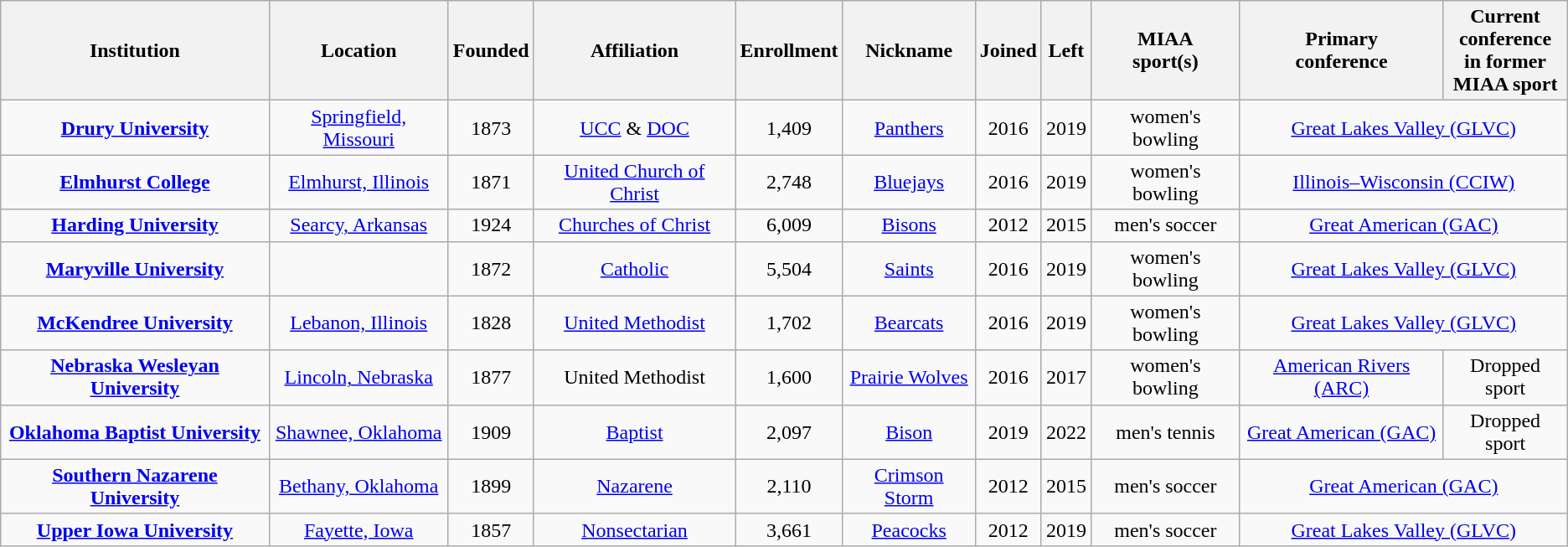<table class="wikitable sortable" style="text-align:center;">
<tr>
<th>Institution</th>
<th>Location</th>
<th>Founded</th>
<th>Affiliation</th>
<th>Enrollment</th>
<th>Nickname</th>
<th>Joined</th>
<th>Left</th>
<th>MIAA<br>sport(s)</th>
<th>Primary<br>conference</th>
<th>Current<br>conference<br>in former<br>MIAA sport</th>
</tr>
<tr>
<td><strong><a href='#'>Drury University</a></strong></td>
<td><a href='#'>Springfield, Missouri</a></td>
<td>1873</td>
<td><a href='#'>UCC</a> & <a href='#'>DOC</a></td>
<td>1,409</td>
<td><a href='#'>Panthers</a></td>
<td>2016</td>
<td>2019</td>
<td>women's bowling</td>
<td colspan=2><a href='#'>Great Lakes Valley (GLVC)</a></td>
</tr>
<tr>
<td><strong><a href='#'>Elmhurst College</a></strong></td>
<td><a href='#'>Elmhurst, Illinois</a></td>
<td>1871</td>
<td><a href='#'>United Church of Christ</a></td>
<td>2,748</td>
<td><a href='#'>Bluejays</a></td>
<td>2016</td>
<td>2019</td>
<td>women's bowling</td>
<td colspan=2><a href='#'>Illinois–Wisconsin (CCIW)</a></td>
</tr>
<tr>
<td><strong><a href='#'>Harding University</a></strong></td>
<td><a href='#'>Searcy, Arkansas</a></td>
<td>1924</td>
<td><a href='#'>Churches of Christ</a></td>
<td>6,009</td>
<td><a href='#'>Bisons</a></td>
<td>2012</td>
<td>2015</td>
<td>men's soccer</td>
<td colspan=2><a href='#'>Great American (GAC)</a></td>
</tr>
<tr>
<td><strong><a href='#'>Maryville University</a></strong></td>
<td></td>
<td>1872</td>
<td><a href='#'>Catholic</a><br></td>
<td>5,504</td>
<td><a href='#'>Saints</a></td>
<td>2016</td>
<td>2019</td>
<td>women's bowling</td>
<td colspan=2><a href='#'>Great Lakes Valley (GLVC)</a></td>
</tr>
<tr>
<td><strong><a href='#'>McKendree University</a></strong></td>
<td><a href='#'>Lebanon, Illinois</a></td>
<td>1828</td>
<td><a href='#'>United Methodist</a></td>
<td>1,702</td>
<td><a href='#'>Bearcats</a></td>
<td>2016</td>
<td>2019</td>
<td>women's bowling</td>
<td colspan=2><a href='#'>Great Lakes Valley (GLVC)</a></td>
</tr>
<tr>
<td><strong><a href='#'>Nebraska Wesleyan University</a></strong></td>
<td><a href='#'>Lincoln, Nebraska</a></td>
<td>1877</td>
<td>United Methodist</td>
<td>1,600</td>
<td nowrap><a href='#'>Prairie Wolves</a></td>
<td>2016</td>
<td>2017</td>
<td>women's bowling</td>
<td><a href='#'>American Rivers (ARC)</a></td>
<td>Dropped sport</td>
</tr>
<tr>
<td><strong><a href='#'>Oklahoma Baptist University</a></strong></td>
<td><a href='#'>Shawnee, Oklahoma</a></td>
<td>1909</td>
<td><a href='#'>Baptist</a></td>
<td>2,097</td>
<td><a href='#'>Bison</a></td>
<td>2019</td>
<td>2022</td>
<td>men's tennis</td>
<td><a href='#'>Great American (GAC)</a></td>
<td>Dropped sport</td>
</tr>
<tr>
<td><strong><a href='#'>Southern Nazarene University</a></strong></td>
<td><a href='#'>Bethany, Oklahoma</a></td>
<td>1899</td>
<td><a href='#'>Nazarene</a></td>
<td>2,110</td>
<td><a href='#'>Crimson Storm</a></td>
<td>2012</td>
<td>2015</td>
<td>men's soccer</td>
<td colspan=2><a href='#'>Great American (GAC)</a></td>
</tr>
<tr>
<td><strong><a href='#'>Upper Iowa University</a></strong></td>
<td><a href='#'>Fayette, Iowa</a></td>
<td>1857</td>
<td><a href='#'>Nonsectarian</a></td>
<td>3,661</td>
<td><a href='#'>Peacocks</a></td>
<td>2012</td>
<td>2019</td>
<td>men's soccer</td>
<td colspan=2><a href='#'>Great Lakes Valley (GLVC)</a></td>
</tr>
</table>
